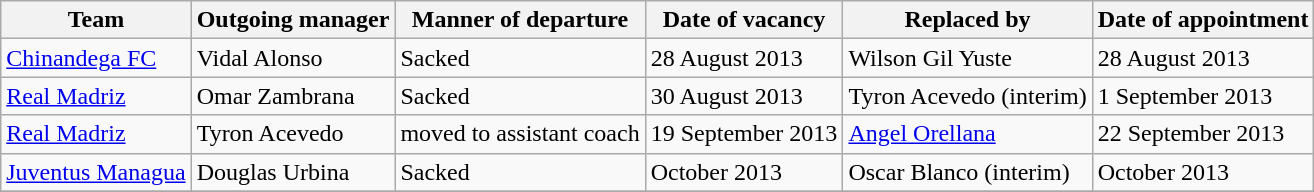<table class="wikitable">
<tr>
<th>Team</th>
<th>Outgoing manager</th>
<th>Manner of departure</th>
<th>Date of vacancy</th>
<th>Replaced by</th>
<th>Date of appointment</th>
</tr>
<tr>
<td><a href='#'>Chinandega FC</a></td>
<td> Vidal Alonso</td>
<td>Sacked</td>
<td>28 August 2013</td>
<td> Wilson Gil Yuste</td>
<td>28 August 2013</td>
</tr>
<tr>
<td><a href='#'>Real Madriz</a></td>
<td> Omar Zambrana</td>
<td>Sacked</td>
<td>30 August 2013</td>
<td> Tyron Acevedo (interim)</td>
<td>1 September 2013</td>
</tr>
<tr>
<td><a href='#'>Real Madriz</a></td>
<td> Tyron Acevedo</td>
<td>moved to assistant coach</td>
<td>19 September 2013</td>
<td> <a href='#'>Angel Orellana</a></td>
<td>22 September 2013</td>
</tr>
<tr>
<td><a href='#'>Juventus Managua</a></td>
<td> Douglas Urbina</td>
<td>Sacked</td>
<td>October 2013</td>
<td> Oscar Blanco (interim)</td>
<td>October 2013</td>
</tr>
<tr>
</tr>
</table>
